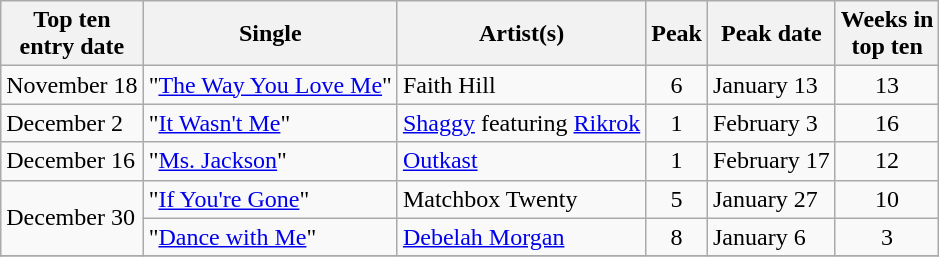<table class="wikitable sortable">
<tr>
<th>Top ten<br>entry date</th>
<th>Single</th>
<th>Artist(s)</th>
<th>Peak</th>
<th>Peak date</th>
<th data-sort-type="number">Weeks in<br>top ten</th>
</tr>
<tr>
<td>November 18</td>
<td>"<a href='#'>The Way You Love Me</a>"</td>
<td>Faith Hill</td>
<td align=center>6</td>
<td>January 13</td>
<td align=center>13</td>
</tr>
<tr>
<td>December 2</td>
<td>"<a href='#'>It Wasn't Me</a>"</td>
<td><a href='#'>Shaggy</a> featuring <a href='#'>Rikrok</a></td>
<td align=center>1</td>
<td>February 3</td>
<td align=center>16</td>
</tr>
<tr>
<td>December 16</td>
<td>"<a href='#'>Ms. Jackson</a>"</td>
<td><a href='#'>Outkast</a></td>
<td align=center>1</td>
<td>February 17</td>
<td align=center>12</td>
</tr>
<tr>
<td rowspan="2">December 30</td>
<td>"<a href='#'>If You're Gone</a>"</td>
<td>Matchbox Twenty</td>
<td align=center>5</td>
<td>January 27</td>
<td align=center>10</td>
</tr>
<tr>
<td>"<a href='#'>Dance with Me</a>"</td>
<td><a href='#'>Debelah Morgan</a></td>
<td align=center>8</td>
<td>January 6</td>
<td align=center>3</td>
</tr>
<tr>
</tr>
</table>
